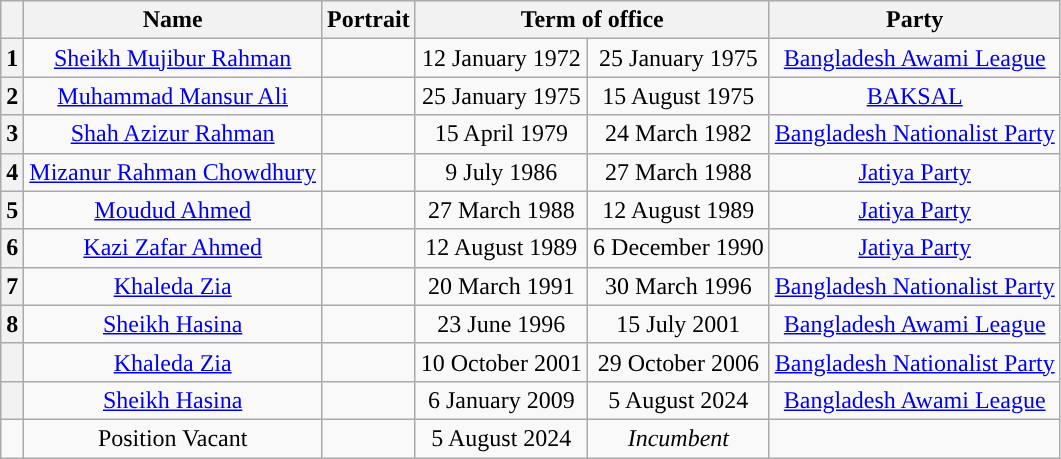<table class="wikitable" style="text-align:center">
<tr>
<th></th>
<th>Name<br></th>
<th>Portrait</th>
<th colspan=2>Term of office</th>
<th>Party</th>
</tr>
<tr>
<th style="background-color:">1</th>
<td><a href='#'>Sheikh Mujibur Rahman</a><br></td>
<td></td>
<td>12 January 1972</td>
<td>25 January 1975</td>
<td><a href='#'>Bangladesh Awami League</a></td>
</tr>
<tr>
<th style="background-color:">2</th>
<td><a href='#'>Muhammad Mansur Ali</a><br></td>
<td></td>
<td>25 January 1975</td>
<td>15 August 1975<br></td>
<td><a href='#'>BAKSAL</a></td>
</tr>
<tr>
<th style="background-color:">3</th>
<td><a href='#'>Shah Azizur Rahman</a><br></td>
<td></td>
<td>15 April 1979</td>
<td>24 March 1982<br></td>
<td><a href='#'>Bangladesh Nationalist Party</a></td>
</tr>
<tr>
<th style="background-color:">4</th>
<td><a href='#'>Mizanur Rahman Chowdhury</a><br></td>
<td></td>
<td>9 July 1986</td>
<td>27 March 1988</td>
<td><a href='#'>Jatiya Party</a></td>
</tr>
<tr>
<th style="background-color:">5</th>
<td><a href='#'>Moudud Ahmed</a><br></td>
<td></td>
<td>27 March 1988</td>
<td>12 August 1989</td>
<td><a href='#'>Jatiya Party</a></td>
</tr>
<tr>
<th style="background-color:">6</th>
<td><a href='#'>Kazi Zafar Ahmed</a><br></td>
<td></td>
<td>12 August 1989</td>
<td>6 December 1990</td>
<td><a href='#'>Jatiya Party</a></td>
</tr>
<tr>
<th style="background-color:">7</th>
<td><a href='#'>Khaleda Zia</a><br></td>
<td></td>
<td>20 March 1991</td>
<td>30 March 1996</td>
<td><a href='#'>Bangladesh Nationalist Party</a></td>
</tr>
<tr>
<th style="background-color:">8</th>
<td><a href='#'>Sheikh Hasina</a><br></td>
<td></td>
<td>23 June 1996</td>
<td>15 July 2001</td>
<td><a href='#'>Bangladesh Awami League</a></td>
</tr>
<tr>
<th style="background-color:"></th>
<td><a href='#'>Khaleda Zia</a><br></td>
<td></td>
<td>10 October 2001</td>
<td>29 October 2006</td>
<td><a href='#'>Bangladesh Nationalist Party</a></td>
</tr>
<tr>
<th style="background-color:"></th>
<td><a href='#'>Sheikh Hasina</a><br></td>
<td></td>
<td>6 January 2009</td>
<td>5 August 2024</td>
<td><a href='#'>Bangladesh Awami League</a></td>
</tr>
<tr>
<td></td>
<td>Position Vacant</td>
<td></td>
<td>5 August 2024</td>
<td><em>Incumbent</em></td>
<td></td>
</tr>
</table>
